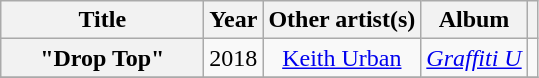<table class="wikitable sortable plainrowheaders" style="text-align: center;">
<tr>
<th scope="col" style="width:8em;">Title</th>
<th scope="col">Year</th>
<th scope="col">Other artist(s)</th>
<th scope="col">Album</th>
<th scope="col" class="unsortable"></th>
</tr>
<tr>
<th scope = "row">"Drop Top"</th>
<td>2018</td>
<td><a href='#'>Keith Urban</a></td>
<td><em><a href='#'>Graffiti U</a></em></td>
<td></td>
</tr>
<tr>
</tr>
</table>
